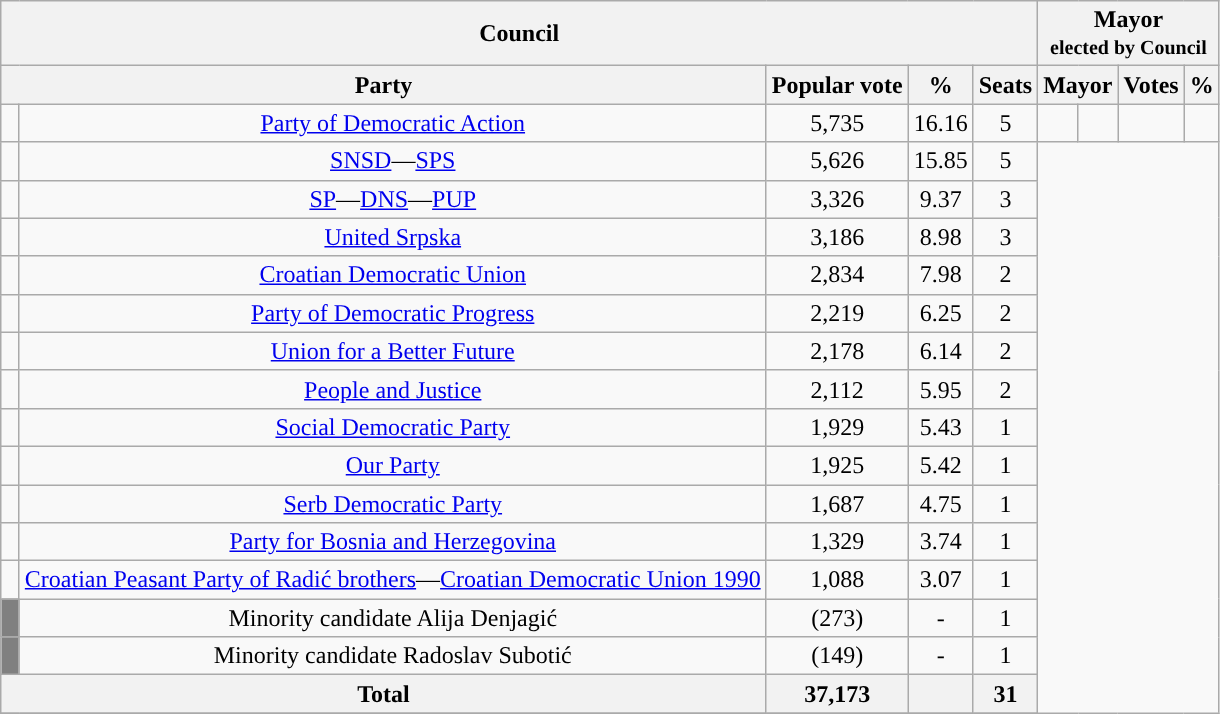<table class="wikitable">
<tr>
<th colspan=5>Council</th>
<th colspan=5>Mayor<br><small>elected by Council</small></th>
</tr>
<tr>
<th colspan=2>Party</th>
<th>Popular vote</th>
<th>%</th>
<th>Seats</th>
<th colspan=2>Mayor</th>
<th>Votes</th>
<th>%</th>
</tr>
<tr>
<td width=5px style="background-color:"></td>
<td align=center><a href='#'>Party of Democratic Action</a></td>
<td align=center>5,735</td>
<td align=center>16.16</td>
<td align=center>5</td>
<td></td>
<td></td>
<td align=center></td>
<td align=center></td>
</tr>
<tr>
<td width=5px style="background-color:"></td>
<td align=center><a href='#'>SNSD</a>—<a href='#'>SPS</a></td>
<td align=center>5,626</td>
<td align=center>15.85</td>
<td align=center>5</td>
</tr>
<tr>
<td width=5px style="background-color:"></td>
<td align=center><a href='#'>SP</a>—<a href='#'>DNS</a>—<a href='#'>PUP</a></td>
<td align=center>3,326</td>
<td align=center>9.37</td>
<td align=center>3</td>
</tr>
<tr>
<td width=5px style="background-color:"></td>
<td align=center><a href='#'>United Srpska</a></td>
<td align=center>3,186</td>
<td align=center>8.98</td>
<td align=center>3</td>
</tr>
<tr>
<td width=5px style="background-color:"></td>
<td align=center><a href='#'>Croatian Democratic Union</a></td>
<td align=center>2,834</td>
<td align=center>7.98</td>
<td align=center>2</td>
</tr>
<tr>
<td width=5px style="background-color:"></td>
<td align=center><a href='#'>Party of Democratic Progress</a></td>
<td align=center>2,219</td>
<td align=center>6.25</td>
<td align=center>2</td>
</tr>
<tr>
<td width=5px style="background-color:"></td>
<td align=center><a href='#'>Union for a Better Future</a></td>
<td align=center>2,178</td>
<td align=center>6.14</td>
<td align=center>2</td>
</tr>
<tr>
<td width=5px style="background-color:"></td>
<td align=center><a href='#'>People and Justice</a></td>
<td align=center>2,112</td>
<td align=center>5.95</td>
<td align=center>2</td>
</tr>
<tr>
<td width=5px style="background-color:"></td>
<td align=center><a href='#'>Social Democratic Party</a></td>
<td align=center>1,929</td>
<td align=center>5.43</td>
<td align=center>1</td>
</tr>
<tr>
<td width=5px style="background-color:"></td>
<td align=center><a href='#'>Our Party</a></td>
<td align=center>1,925</td>
<td align=center>5.42</td>
<td align=center>1</td>
</tr>
<tr>
<td width=5px style="background-color:"></td>
<td align=center><a href='#'>Serb Democratic Party</a></td>
<td align=center>1,687</td>
<td align=center>4.75</td>
<td align=center>1</td>
</tr>
<tr>
<td width=5px style="background-color:"></td>
<td align=center><a href='#'>Party for Bosnia and Herzegovina</a></td>
<td align=center>1,329</td>
<td align=center>3.74</td>
<td align=center>1</td>
</tr>
<tr>
<td width=5px style="background-color:"></td>
<td align=center><a href='#'>Croatian Peasant Party of Radić brothers</a>—<a href='#'>Croatian Democratic Union 1990</a></td>
<td align=center>1,088</td>
<td align=center>3.07</td>
<td align=center>1</td>
</tr>
<tr>
<td width=5px style="background-color:grey"></td>
<td align=center>Minority candidate Alija Denjagić</td>
<td align=center>(273)</td>
<td align=center>-</td>
<td align=center>1</td>
</tr>
<tr>
<td width=5px style="background-color:grey"></td>
<td align=center>Minority candidate Radoslav Subotić</td>
<td align=center>(149)</td>
<td align=center>-</td>
<td align=center>1</td>
</tr>
<tr>
<th colspan=2>Total</th>
<th align=center>37,173</th>
<th align=center></th>
<th align=center>31</th>
</tr>
<tr>
</tr>
</table>
